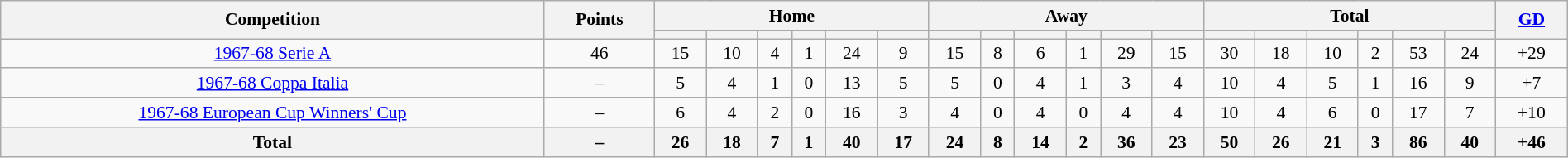<table class="wikitable" style="font-size:90%;width:100%;margin:auto;clear:both;text-align:center;">
<tr>
<th rowspan="2">Competition</th>
<th rowspan="2">Points</th>
<th colspan="6">Home</th>
<th colspan="6">Away</th>
<th colspan="6">Total</th>
<th rowspan="2"><a href='#'>GD</a></th>
</tr>
<tr>
<th></th>
<th></th>
<th></th>
<th></th>
<th></th>
<th></th>
<th></th>
<th></th>
<th></th>
<th></th>
<th></th>
<th></th>
<th></th>
<th></th>
<th></th>
<th></th>
<th></th>
<th></th>
</tr>
<tr>
<td><a href='#'>1967-68 Serie A</a></td>
<td>46</td>
<td>15</td>
<td>10</td>
<td>4</td>
<td>1</td>
<td>24</td>
<td>9</td>
<td>15</td>
<td>8</td>
<td>6</td>
<td>1</td>
<td>29</td>
<td>15</td>
<td>30</td>
<td>18</td>
<td>10</td>
<td>2</td>
<td>53</td>
<td>24</td>
<td>+29</td>
</tr>
<tr>
<td><a href='#'>1967-68 Coppa Italia</a></td>
<td>–</td>
<td>5</td>
<td>4</td>
<td>1</td>
<td>0</td>
<td>13</td>
<td>5</td>
<td>5</td>
<td>0</td>
<td>4</td>
<td>1</td>
<td>3</td>
<td>4</td>
<td>10</td>
<td>4</td>
<td>5</td>
<td>1</td>
<td>16</td>
<td>9</td>
<td>+7</td>
</tr>
<tr>
<td><a href='#'>1967-68 European Cup Winners' Cup</a></td>
<td>–</td>
<td>6</td>
<td>4</td>
<td>2</td>
<td>0</td>
<td>16</td>
<td>3</td>
<td>4</td>
<td>0</td>
<td>4</td>
<td>0</td>
<td>4</td>
<td>4</td>
<td>10</td>
<td>4</td>
<td>6</td>
<td>0</td>
<td>17</td>
<td>7</td>
<td>+10</td>
</tr>
<tr>
<th>Total</th>
<th>–</th>
<th>26</th>
<th>18</th>
<th>7</th>
<th>1</th>
<th>40</th>
<th>17</th>
<th>24</th>
<th>8</th>
<th>14</th>
<th>2</th>
<th>36</th>
<th>23</th>
<th>50</th>
<th>26</th>
<th>21</th>
<th>3</th>
<th>86</th>
<th>40</th>
<th>+46</th>
</tr>
</table>
